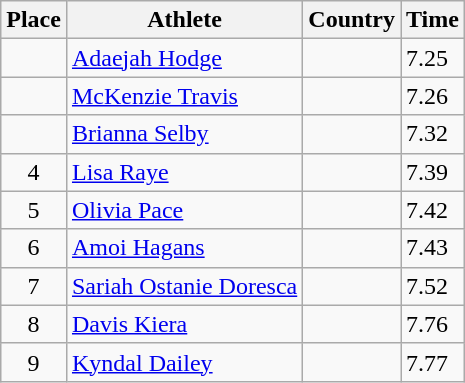<table class="wikitable">
<tr>
<th>Place</th>
<th>Athlete</th>
<th>Country</th>
<th>Time</th>
</tr>
<tr>
<td align=center></td>
<td><a href='#'>Adaejah Hodge</a></td>
<td></td>
<td>7.25</td>
</tr>
<tr>
<td align=center></td>
<td><a href='#'>McKenzie Travis</a></td>
<td></td>
<td>7.26</td>
</tr>
<tr>
<td align=center></td>
<td><a href='#'>Brianna Selby</a></td>
<td></td>
<td>7.32</td>
</tr>
<tr>
<td align=center>4</td>
<td><a href='#'>Lisa Raye</a></td>
<td></td>
<td>7.39</td>
</tr>
<tr>
<td align=center>5</td>
<td><a href='#'>Olivia Pace</a></td>
<td></td>
<td>7.42</td>
</tr>
<tr>
<td align=center>6</td>
<td><a href='#'>Amoi Hagans</a></td>
<td></td>
<td>7.43</td>
</tr>
<tr>
<td align=center>7</td>
<td><a href='#'>Sariah Ostanie Doresca</a></td>
<td></td>
<td>7.52</td>
</tr>
<tr>
<td align=center>8</td>
<td><a href='#'>Davis Kiera</a></td>
<td></td>
<td>7.76</td>
</tr>
<tr>
<td align=center>9</td>
<td><a href='#'>Kyndal Dailey</a></td>
<td></td>
<td>7.77</td>
</tr>
</table>
